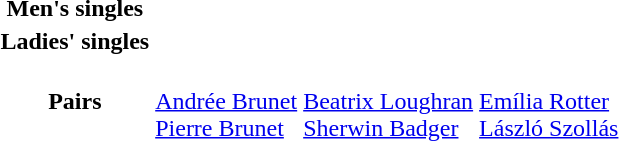<table>
<tr>
<th scope="row">Men's singles<br></th>
<td></td>
<td></td>
<td></td>
</tr>
<tr>
<th scope="row">Ladies' singles<br></th>
<td></td>
<td></td>
<td></td>
</tr>
<tr>
<th scope="row">Pairs<br></th>
<td><br><a href='#'>Andrée Brunet</a><br><a href='#'>Pierre Brunet</a></td>
<td><br><a href='#'>Beatrix Loughran</a><br><a href='#'>Sherwin Badger</a></td>
<td><br><a href='#'>Emília Rotter</a><br><a href='#'>László Szollás</a></td>
</tr>
</table>
